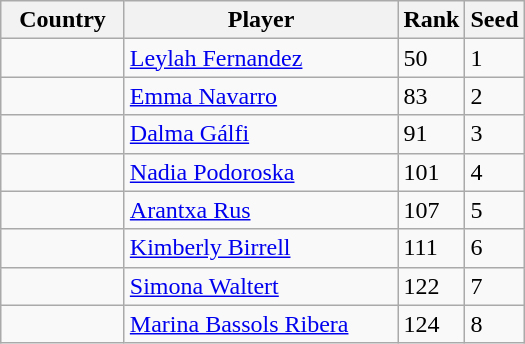<table class="wikitable">
<tr>
<th width="75">Country</th>
<th width="175">Player</th>
<th>Rank</th>
<th>Seed</th>
</tr>
<tr>
<td></td>
<td><a href='#'>Leylah Fernandez</a></td>
<td>50</td>
<td>1</td>
</tr>
<tr>
<td></td>
<td><a href='#'>Emma Navarro</a></td>
<td>83</td>
<td>2</td>
</tr>
<tr>
<td></td>
<td><a href='#'>Dalma Gálfi</a></td>
<td>91</td>
<td>3</td>
</tr>
<tr>
<td></td>
<td><a href='#'>Nadia Podoroska</a></td>
<td>101</td>
<td>4</td>
</tr>
<tr>
<td></td>
<td><a href='#'>Arantxa Rus</a></td>
<td>107</td>
<td>5</td>
</tr>
<tr>
<td></td>
<td><a href='#'>Kimberly Birrell</a></td>
<td>111</td>
<td>6</td>
</tr>
<tr>
<td></td>
<td><a href='#'>Simona Waltert</a></td>
<td>122</td>
<td>7</td>
</tr>
<tr>
<td></td>
<td><a href='#'>Marina Bassols Ribera</a></td>
<td>124</td>
<td>8</td>
</tr>
</table>
